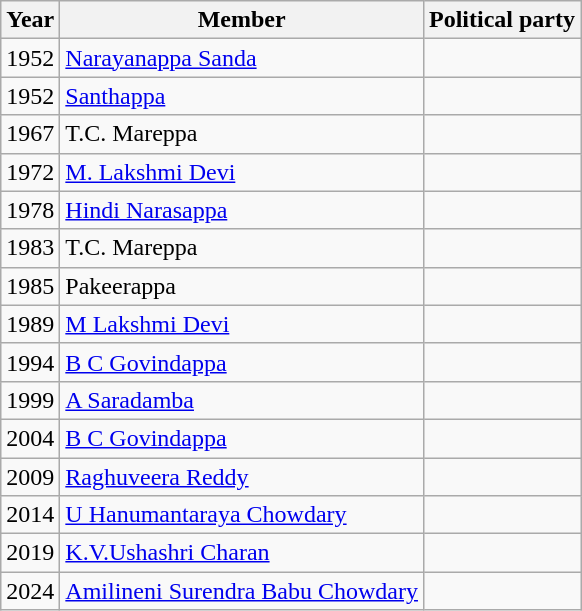<table class="wikitable sortable">
<tr>
<th>Year</th>
<th>Member</th>
<th colspan="2">Political party</th>
</tr>
<tr>
<td>1952</td>
<td><a href='#'>Narayanappa Sanda</a></td>
<td></td>
</tr>
<tr>
<td>1952</td>
<td><a href='#'>Santhappa</a></td>
<td></td>
</tr>
<tr>
<td>1967</td>
<td>T.C. Mareppa</td>
<td></td>
</tr>
<tr>
<td>1972</td>
<td><a href='#'>M. Lakshmi Devi</a></td>
<td></td>
</tr>
<tr>
<td>1978</td>
<td><a href='#'>Hindi Narasappa</a></td>
<td></td>
</tr>
<tr>
<td>1983</td>
<td>T.C. Mareppa</td>
<td></td>
</tr>
<tr>
<td>1985</td>
<td>Pakeerappa</td>
<td></td>
</tr>
<tr>
<td>1989</td>
<td><a href='#'>M Lakshmi Devi</a></td>
<td></td>
</tr>
<tr>
<td>1994</td>
<td><a href='#'>B C Govindappa</a></td>
<td></td>
</tr>
<tr>
<td>1999</td>
<td><a href='#'>A Saradamba</a></td>
<td></td>
</tr>
<tr>
<td>2004</td>
<td><a href='#'>B C Govindappa</a></td>
<td></td>
</tr>
<tr>
<td>2009</td>
<td><a href='#'>Raghuveera Reddy</a></td>
<td></td>
</tr>
<tr>
<td>2014</td>
<td><a href='#'>U Hanumantaraya Chowdary</a></td>
<td></td>
</tr>
<tr>
<td>2019</td>
<td><a href='#'>K.V.Ushashri Charan</a></td>
<td></td>
</tr>
<tr>
<td>2024</td>
<td><a href='#'>Amilineni Surendra Babu Chowdary</a></td>
<td></td>
</tr>
</table>
